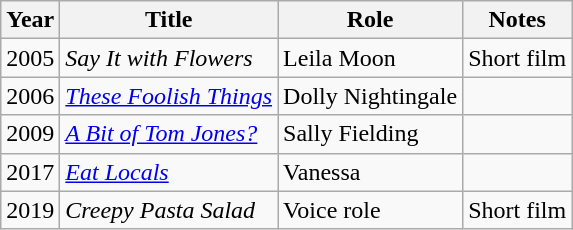<table class="wikitable sortable">
<tr>
<th>Year</th>
<th>Title</th>
<th>Role</th>
<th class="unsortable">Notes</th>
</tr>
<tr>
<td>2005</td>
<td><bdi><em>Say It with Flowers</em></bdi></td>
<td>Leila Moon</td>
<td>Short film</td>
</tr>
<tr>
<td>2006</td>
<td><em><a href='#'>These Foolish Things</a></em></td>
<td>Dolly Nightingale</td>
<td></td>
</tr>
<tr>
<td>2009</td>
<td><em><a href='#'>A Bit of Tom Jones?</a></em></td>
<td>Sally Fielding</td>
<td></td>
</tr>
<tr>
<td>2017</td>
<td><em><bdi><a href='#'>Eat Locals</a></bdi></em></td>
<td>Vanessa</td>
<td></td>
</tr>
<tr>
<td>2019</td>
<td><bdi><em>Creepy Pasta Salad</em></bdi></td>
<td>Voice role</td>
<td>Short film</td>
</tr>
</table>
